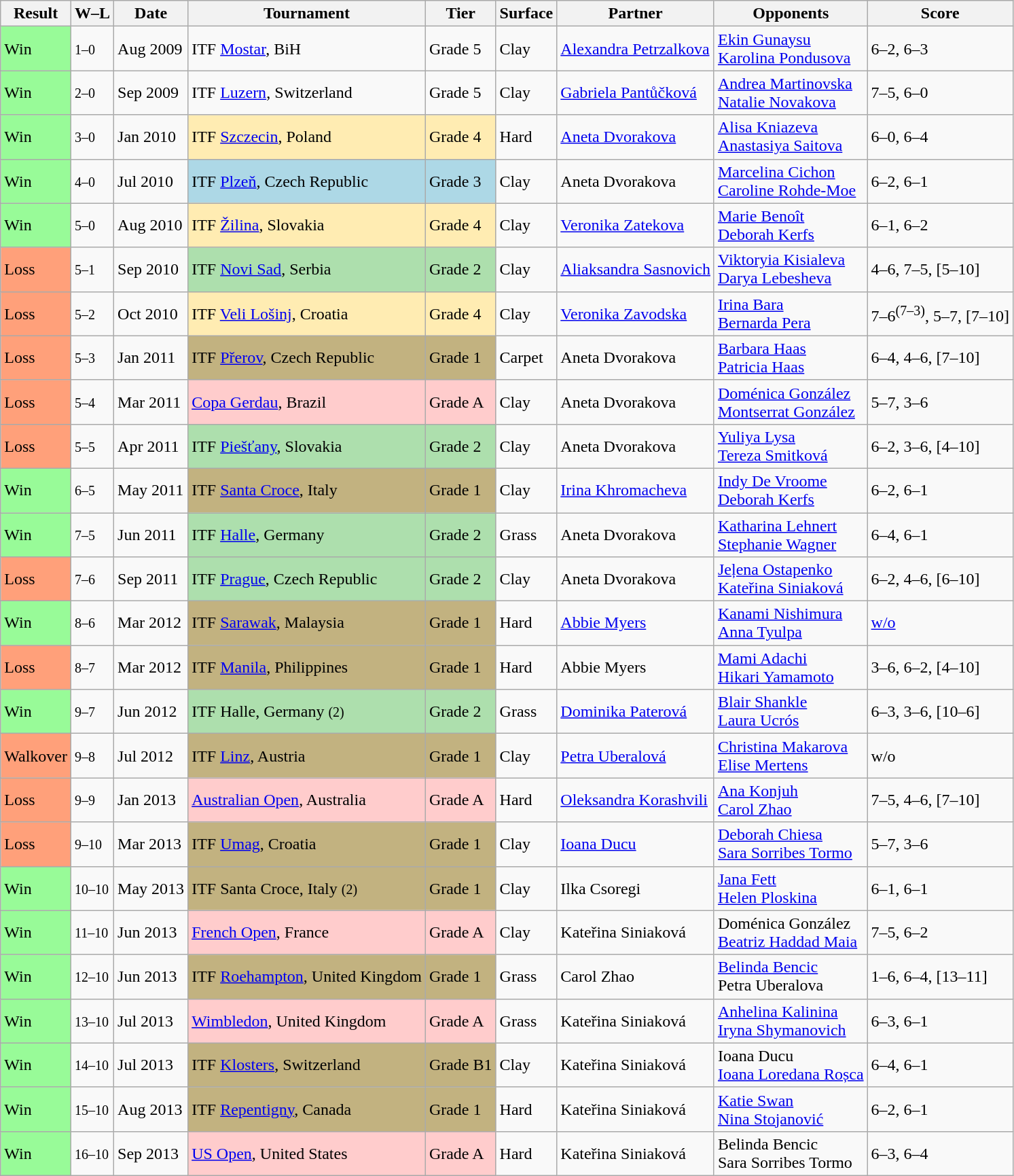<table class="sortable wikitable">
<tr>
<th>Result</th>
<th class=unsortable>W–L</th>
<th>Date</th>
<th>Tournament</th>
<th>Tier</th>
<th>Surface</th>
<th>Partner</th>
<th>Opponents</th>
<th class=unsortable>Score</th>
</tr>
<tr>
<td bgcolor=98FB98>Win</td>
<td><small>1–0</small></td>
<td>Aug 2009</td>
<td>ITF <a href='#'>Mostar</a>, BiH</td>
<td>Grade 5</td>
<td>Clay</td>
<td> <a href='#'>Alexandra Petrzalkova</a></td>
<td> <a href='#'>Ekin Gunaysu</a> <br>  <a href='#'>Karolina Pondusova</a></td>
<td>6–2, 6–3</td>
</tr>
<tr>
<td bgcolor=98FB98>Win</td>
<td><small>2–0</small></td>
<td>Sep 2009</td>
<td>ITF <a href='#'>Luzern</a>, Switzerland</td>
<td>Grade 5</td>
<td>Clay</td>
<td> <a href='#'>Gabriela Pantůčková</a></td>
<td> <a href='#'>Andrea Martinovska</a> <br>  <a href='#'>Natalie Novakova</a></td>
<td>7–5, 6–0</td>
</tr>
<tr>
<td bgcolor=98FB98>Win</td>
<td><small>3–0</small></td>
<td>Jan 2010</td>
<td bgcolor=ffecb2>ITF <a href='#'>Szczecin</a>, Poland</td>
<td bgcolor=ffecb2>Grade 4</td>
<td>Hard</td>
<td> <a href='#'>Aneta Dvorakova</a></td>
<td> <a href='#'>Alisa Kniazeva</a> <br>  <a href='#'>Anastasiya Saitova</a></td>
<td>6–0, 6–4</td>
</tr>
<tr>
<td bgcolor=98FB98>Win</td>
<td><small>4–0</small></td>
<td>Jul 2010</td>
<td bgcolor=lightblue>ITF <a href='#'>Plzeň</a>, Czech Republic</td>
<td bgcolor=lightblue>Grade 3</td>
<td>Clay</td>
<td> Aneta Dvorakova</td>
<td> <a href='#'>Marcelina Cichon</a> <br>  <a href='#'>Caroline Rohde-Moe</a></td>
<td>6–2, 6–1</td>
</tr>
<tr>
<td bgcolor=98FB98>Win</td>
<td><small>5–0</small></td>
<td>Aug 2010</td>
<td bgcolor=ffecb2>ITF <a href='#'>Žilina</a>, Slovakia</td>
<td bgcolor=ffecb2>Grade 4</td>
<td>Clay</td>
<td> <a href='#'>Veronika Zatekova</a></td>
<td> <a href='#'>Marie Benoît</a><br>  <a href='#'>Deborah Kerfs</a></td>
<td>6–1, 6–2</td>
</tr>
<tr>
<td bgcolor=ffa07a>Loss</td>
<td><small>5–1</small></td>
<td>Sep 2010</td>
<td bgcolor=ADDFAD>ITF <a href='#'>Novi Sad</a>, Serbia</td>
<td bgcolor=ADDFAD>Grade 2</td>
<td>Clay</td>
<td> <a href='#'>Aliaksandra Sasnovich</a></td>
<td> <a href='#'>Viktoryia Kisialeva</a><br>  <a href='#'>Darya Lebesheva</a></td>
<td>4–6, 7–5, [5–10]</td>
</tr>
<tr>
<td bgcolor=ffa07a>Loss</td>
<td><small>5–2</small></td>
<td>Oct 2010</td>
<td bgcolor=ffecb2>ITF <a href='#'>Veli Lošinj</a>, Croatia</td>
<td bgcolor=ffecb2>Grade 4</td>
<td>Clay</td>
<td> <a href='#'>Veronika Zavodska</a></td>
<td> <a href='#'>Irina Bara</a><br>  <a href='#'>Bernarda Pera</a></td>
<td>7–6<sup>(7–3)</sup>, 5–7, [7–10]</td>
</tr>
<tr>
<td bgcolor=ffa07a>Loss</td>
<td><small>5–3</small></td>
<td>Jan 2011</td>
<td bgcolor=C2B280>ITF <a href='#'>Přerov</a>, Czech Republic</td>
<td bgcolor=C2B280>Grade 1</td>
<td>Carpet</td>
<td> Aneta Dvorakova</td>
<td> <a href='#'>Barbara Haas</a><br>  <a href='#'>Patricia Haas</a></td>
<td>6–4, 4–6, [7–10]</td>
</tr>
<tr>
<td bgcolor=ffa07a>Loss</td>
<td><small>5–4</small></td>
<td>Mar 2011</td>
<td bgcolor=ffcccc><a href='#'>Copa Gerdau</a>, Brazil</td>
<td bgcolor=ffcccc>Grade A</td>
<td>Clay</td>
<td> Aneta Dvorakova</td>
<td> <a href='#'>Doménica González</a><br>  <a href='#'>Montserrat González</a></td>
<td>5–7, 3–6</td>
</tr>
<tr>
<td bgcolor=ffa07a>Loss</td>
<td><small>5–5</small></td>
<td>Apr 2011</td>
<td bgcolor=ADDFAD>ITF <a href='#'>Piešťany</a>, Slovakia</td>
<td bgcolor=ADDFAD>Grade 2</td>
<td>Clay</td>
<td> Aneta Dvorakova</td>
<td> <a href='#'>Yuliya Lysa</a><br>  <a href='#'>Tereza Smitková</a></td>
<td>6–2, 3–6, [4–10]</td>
</tr>
<tr>
<td bgcolor=98FB98>Win</td>
<td><small>6–5</small></td>
<td>May 2011</td>
<td bgcolor=C2B280>ITF <a href='#'>Santa Croce</a>, Italy</td>
<td bgcolor=C2B280>Grade 1</td>
<td>Clay</td>
<td> <a href='#'>Irina Khromacheva</a></td>
<td> <a href='#'>Indy De Vroome</a><br>  <a href='#'>Deborah Kerfs</a></td>
<td>6–2, 6–1</td>
</tr>
<tr>
<td bgcolor=98FB98>Win</td>
<td><small>7–5</small></td>
<td>Jun 2011</td>
<td bgcolor=ADDFAD>ITF <a href='#'>Halle</a>, Germany</td>
<td bgcolor=ADDFAD>Grade 2</td>
<td>Grass</td>
<td> Aneta Dvorakova</td>
<td> <a href='#'>Katharina Lehnert</a><br>  <a href='#'>Stephanie Wagner</a></td>
<td>6–4, 6–1</td>
</tr>
<tr>
<td bgcolor=ffa07a>Loss</td>
<td><small>7–6</small></td>
<td>Sep 2011</td>
<td bgcolor=ADDFAD>ITF <a href='#'>Prague</a>, Czech Republic</td>
<td bgcolor=ADDFAD>Grade 2</td>
<td>Clay</td>
<td> Aneta Dvorakova</td>
<td> <a href='#'>Jeļena Ostapenko</a><br>  <a href='#'>Kateřina Siniaková</a></td>
<td>6–2, 4–6, [6–10]</td>
</tr>
<tr>
<td bgcolor=98FB98>Win</td>
<td><small>8–6</small></td>
<td>Mar 2012</td>
<td bgcolor=C2B280>ITF <a href='#'>Sarawak</a>, Malaysia</td>
<td bgcolor=C2B280>Grade 1</td>
<td>Hard</td>
<td> <a href='#'>Abbie Myers</a></td>
<td> <a href='#'>Kanami Nishimura</a><br>  <a href='#'>Anna Tyulpa</a></td>
<td><a href='#'>w/o</a></td>
</tr>
<tr>
<td bgcolor=ffa07a>Loss</td>
<td><small>8–7</small></td>
<td>Mar 2012</td>
<td bgcolor=C2B280>ITF <a href='#'>Manila</a>, Philippines</td>
<td bgcolor=C2B280>Grade 1</td>
<td>Hard</td>
<td> Abbie Myers</td>
<td> <a href='#'>Mami Adachi</a><br>  <a href='#'>Hikari Yamamoto</a></td>
<td>3–6, 6–2, [4–10]</td>
</tr>
<tr>
<td bgcolor=98FB98>Win</td>
<td><small>9–7</small></td>
<td>Jun 2012</td>
<td bgcolor=ADDFAD>ITF Halle, Germany <small>(2)</small></td>
<td bgcolor=ADDFAD>Grade 2</td>
<td>Grass</td>
<td> <a href='#'>Dominika Paterová</a></td>
<td> <a href='#'>Blair Shankle</a><br>  <a href='#'>Laura Ucrós</a></td>
<td>6–3, 3–6, [10–6]</td>
</tr>
<tr>
<td bgcolor=ffa07a>Walkover</td>
<td><small>9–8</small></td>
<td>Jul 2012</td>
<td bgcolor=C2B280>ITF <a href='#'>Linz</a>, Austria</td>
<td bgcolor=C2B280>Grade 1</td>
<td>Clay</td>
<td> <a href='#'>Petra Uberalová</a></td>
<td> <a href='#'>Christina Makarova</a><br>  <a href='#'>Elise Mertens</a></td>
<td>w/o</td>
</tr>
<tr>
<td bgcolor=ffa07a>Loss</td>
<td><small>9–9</small></td>
<td>Jan 2013</td>
<td bgcolor=ffcccc><a href='#'>Australian Open</a>, Australia</td>
<td bgcolor=ffcccc>Grade A</td>
<td>Hard</td>
<td> <a href='#'>Oleksandra Korashvili</a></td>
<td> <a href='#'>Ana Konjuh</a><br>  <a href='#'>Carol Zhao</a></td>
<td>7–5, 4–6, [7–10]</td>
</tr>
<tr>
<td bgcolor=ffa07a>Loss</td>
<td><small>9–10</small></td>
<td>Mar 2013</td>
<td bgcolor=C2B280>ITF <a href='#'>Umag</a>, Croatia</td>
<td bgcolor=C2B280>Grade 1</td>
<td>Clay</td>
<td> <a href='#'>Ioana Ducu</a></td>
<td> <a href='#'>Deborah Chiesa</a><br>  <a href='#'>Sara Sorribes Tormo</a></td>
<td>5–7, 3–6</td>
</tr>
<tr>
<td bgcolor=98FB98>Win</td>
<td><small>10–10</small></td>
<td>May 2013</td>
<td bgcolor=C2B280>ITF Santa Croce, Italy <small>(2)</small></td>
<td bgcolor=C2B280>Grade 1</td>
<td>Clay</td>
<td> Ilka Csoregi</td>
<td> <a href='#'>Jana Fett</a><br>  <a href='#'>Helen Ploskina</a></td>
<td>6–1, 6–1</td>
</tr>
<tr>
<td bgcolor=98FB98>Win</td>
<td><small>11–10</small></td>
<td>Jun 2013</td>
<td bgcolor=ffcccc><a href='#'>French Open</a>, France</td>
<td bgcolor=ffcccc>Grade A</td>
<td>Clay</td>
<td> Kateřina Siniaková</td>
<td> Doménica González<br>  <a href='#'>Beatriz Haddad Maia</a></td>
<td>7–5, 6–2</td>
</tr>
<tr>
<td bgcolor=98FB98>Win</td>
<td><small>12–10</small></td>
<td>Jun 2013</td>
<td bgcolor=C2B280>ITF <a href='#'>Roehampton</a>, United Kingdom</td>
<td bgcolor=C2B280>Grade 1</td>
<td>Grass</td>
<td> Carol Zhao</td>
<td> <a href='#'>Belinda Bencic</a><br>  Petra Uberalova</td>
<td>1–6, 6–4, [13–11]</td>
</tr>
<tr>
<td bgcolor=98FB98>Win</td>
<td><small>13–10</small></td>
<td>Jul 2013</td>
<td bgcolor=ffcccc><a href='#'>Wimbledon</a>,  United Kingdom</td>
<td bgcolor=ffcccc>Grade A</td>
<td>Grass</td>
<td> Kateřina Siniaková</td>
<td> <a href='#'>Anhelina Kalinina</a><br>  <a href='#'>Iryna Shymanovich</a></td>
<td>6–3, 6–1</td>
</tr>
<tr>
<td bgcolor=98FB98>Win</td>
<td><small>14–10</small></td>
<td>Jul 2013</td>
<td bgcolor=C2B280>ITF <a href='#'>Klosters</a>, Switzerland</td>
<td bgcolor=C2B280>Grade B1</td>
<td>Clay</td>
<td> Kateřina Siniaková</td>
<td> Ioana Ducu<br>  <a href='#'>Ioana Loredana Roșca</a></td>
<td>6–4, 6–1</td>
</tr>
<tr>
<td bgcolor=98FB98>Win</td>
<td><small>15–10</small></td>
<td>Aug 2013</td>
<td bgcolor=C2B280>ITF <a href='#'>Repentigny</a>, Canada</td>
<td bgcolor=C2B280>Grade 1</td>
<td>Hard</td>
<td> Kateřina Siniaková</td>
<td> <a href='#'>Katie Swan</a><br>  <a href='#'>Nina Stojanović</a></td>
<td>6–2, 6–1</td>
</tr>
<tr>
<td bgcolor=98FB98>Win</td>
<td><small>16–10</small></td>
<td>Sep 2013</td>
<td bgcolor=ffcccc><a href='#'>US Open</a>, United States</td>
<td bgcolor=ffcccc>Grade A</td>
<td>Hard</td>
<td> Kateřina Siniaková</td>
<td> Belinda Bencic<br>  Sara Sorribes Tormo</td>
<td>6–3, 6–4</td>
</tr>
</table>
